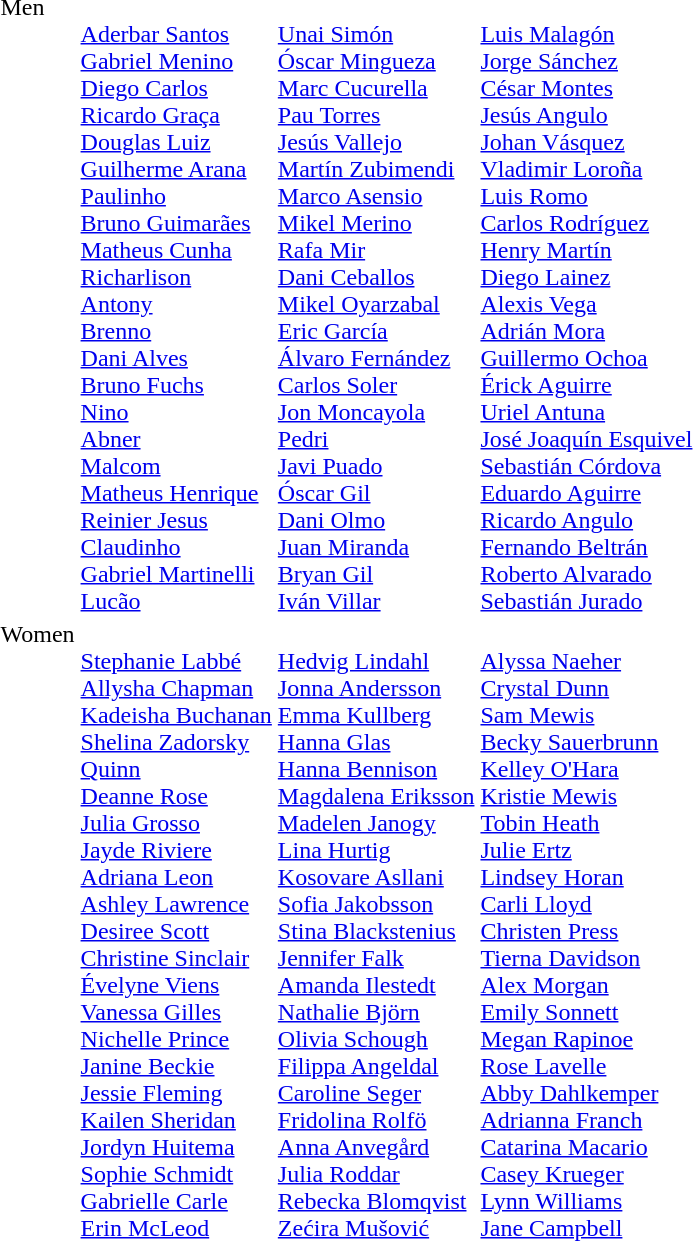<table>
<tr valign="top">
<td>Men<br></td>
<td><br><a href='#'>Aderbar Santos</a><br><a href='#'>Gabriel Menino</a><br><a href='#'>Diego Carlos</a><br><a href='#'>Ricardo Graça</a><br><a href='#'>Douglas Luiz</a><br><a href='#'>Guilherme Arana</a><br><a href='#'>Paulinho</a><br><a href='#'>Bruno Guimarães</a><br><a href='#'>Matheus Cunha</a><br><a href='#'>Richarlison</a><br><a href='#'>Antony</a><br><a href='#'>Brenno</a><br><a href='#'>Dani Alves</a><br><a href='#'>Bruno Fuchs</a><br><a href='#'>Nino</a><br><a href='#'>Abner</a><br><a href='#'>Malcom</a><br><a href='#'>Matheus Henrique</a><br><a href='#'>Reinier Jesus</a><br><a href='#'>Claudinho</a><br><a href='#'>Gabriel Martinelli</a><br><a href='#'>Lucão</a></td>
<td><br><a href='#'>Unai Simón</a><br><a href='#'>Óscar Mingueza</a><br><a href='#'>Marc Cucurella</a><br><a href='#'>Pau Torres</a><br><a href='#'>Jesús Vallejo</a><br><a href='#'>Martín Zubimendi</a><br><a href='#'>Marco Asensio</a><br><a href='#'>Mikel Merino</a><br><a href='#'>Rafa Mir</a><br><a href='#'>Dani Ceballos</a><br><a href='#'>Mikel Oyarzabal</a><br><a href='#'>Eric García</a><br><a href='#'>Álvaro Fernández</a><br><a href='#'>Carlos Soler</a><br><a href='#'>Jon Moncayola</a><br><a href='#'>Pedri</a><br><a href='#'>Javi Puado</a><br><a href='#'>Óscar Gil</a><br><a href='#'>Dani Olmo</a><br><a href='#'>Juan Miranda</a><br><a href='#'>Bryan Gil</a><br><a href='#'>Iván Villar</a></td>
<td><br><a href='#'>Luis Malagón</a><br><a href='#'>Jorge Sánchez</a><br><a href='#'>César Montes</a><br><a href='#'>Jesús Angulo</a><br><a href='#'>Johan Vásquez</a><br><a href='#'>Vladimir Loroña</a><br><a href='#'>Luis Romo</a><br><a href='#'>Carlos Rodríguez</a><br><a href='#'>Henry Martín</a><br><a href='#'>Diego Lainez</a><br><a href='#'>Alexis Vega</a><br><a href='#'>Adrián Mora</a><br><a href='#'>Guillermo Ochoa</a><br><a href='#'>Érick Aguirre</a><br><a href='#'>Uriel Antuna</a><br><a href='#'>José Joaquín Esquivel</a><br><a href='#'>Sebastián Córdova</a><br><a href='#'>Eduardo Aguirre</a><br><a href='#'>Ricardo Angulo</a><br><a href='#'>Fernando Beltrán</a><br><a href='#'>Roberto Alvarado</a><br><a href='#'>Sebastián Jurado</a></td>
</tr>
<tr valign="top">
<td>Women<br></td>
<td><br><a href='#'>Stephanie Labbé</a><br><a href='#'>Allysha Chapman</a><br><a href='#'>Kadeisha Buchanan</a><br><a href='#'>Shelina Zadorsky</a><br><a href='#'>Quinn</a><br><a href='#'>Deanne Rose</a><br><a href='#'>Julia Grosso</a><br><a href='#'>Jayde Riviere</a><br><a href='#'>Adriana Leon</a><br><a href='#'>Ashley Lawrence</a><br><a href='#'>Desiree Scott</a><br><a href='#'>Christine Sinclair</a><br><a href='#'>Évelyne Viens</a><br><a href='#'>Vanessa Gilles</a><br><a href='#'>Nichelle Prince</a><br><a href='#'>Janine Beckie</a><br><a href='#'>Jessie Fleming</a><br><a href='#'>Kailen Sheridan</a><br><a href='#'>Jordyn Huitema</a><br><a href='#'>Sophie Schmidt</a><br><a href='#'>Gabrielle Carle</a><br><a href='#'>Erin McLeod</a></td>
<td><br><a href='#'>Hedvig Lindahl</a><br><a href='#'>Jonna Andersson</a><br><a href='#'>Emma Kullberg</a><br><a href='#'>Hanna Glas</a><br><a href='#'>Hanna Bennison</a><br><a href='#'>Magdalena Eriksson</a><br><a href='#'>Madelen Janogy</a><br><a href='#'>Lina Hurtig</a><br><a href='#'>Kosovare Asllani</a><br><a href='#'>Sofia Jakobsson</a><br><a href='#'>Stina Blackstenius</a><br><a href='#'>Jennifer Falk</a><br><a href='#'>Amanda Ilestedt</a><br><a href='#'>Nathalie Björn</a><br><a href='#'>Olivia Schough</a><br><a href='#'>Filippa Angeldal</a><br><a href='#'>Caroline Seger</a><br><a href='#'>Fridolina Rolfö</a><br><a href='#'>Anna Anvegård</a><br><a href='#'>Julia Roddar</a><br><a href='#'>Rebecka Blomqvist</a><br><a href='#'>Zećira Mušović</a></td>
<td><br><a href='#'>Alyssa Naeher</a><br><a href='#'>Crystal Dunn</a><br><a href='#'>Sam Mewis</a><br><a href='#'>Becky Sauerbrunn</a><br><a href='#'>Kelley O'Hara</a><br><a href='#'>Kristie Mewis</a><br><a href='#'>Tobin Heath</a><br><a href='#'>Julie Ertz</a><br><a href='#'>Lindsey Horan</a><br><a href='#'>Carli Lloyd</a><br><a href='#'>Christen Press</a><br><a href='#'>Tierna Davidson</a><br><a href='#'>Alex Morgan</a><br><a href='#'>Emily Sonnett</a><br><a href='#'>Megan Rapinoe</a><br><a href='#'>Rose Lavelle</a><br><a href='#'>Abby Dahlkemper</a><br><a href='#'>Adrianna Franch</a><br><a href='#'>Catarina Macario</a><br><a href='#'>Casey Krueger</a><br><a href='#'>Lynn Williams</a><br><a href='#'>Jane Campbell</a></td>
</tr>
</table>
